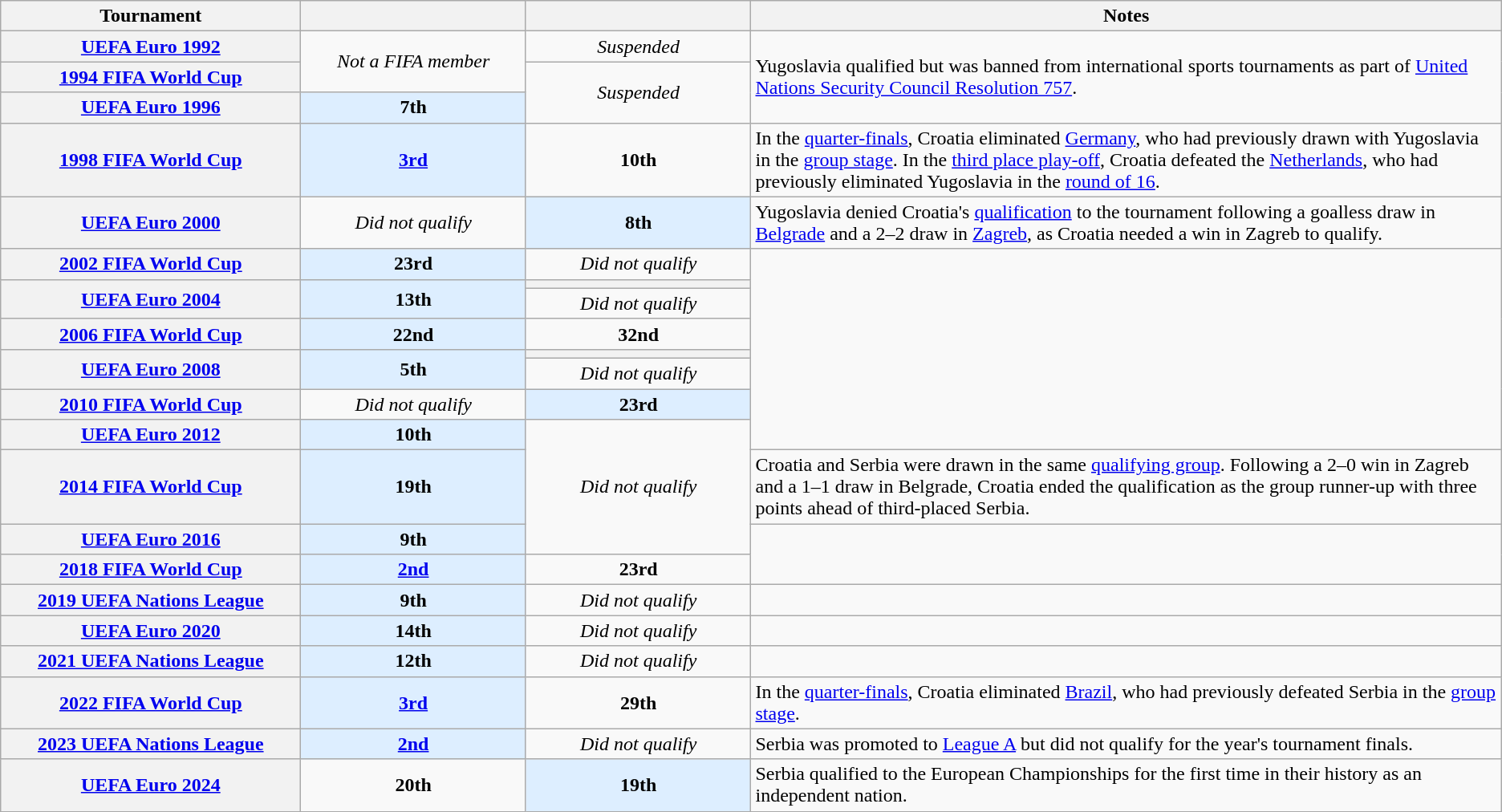<table class="wikitable" style="text-align:left" style="width:98%">
<tr>
<th width=20%>Tournament</th>
<th width=15%></th>
<th width=15%></th>
<th width=60%>Notes</th>
</tr>
<tr>
<th> <a href='#'>UEFA Euro 1992</a></th>
<td rowspan="2" align="center"><em>Not a FIFA member</em></td>
<td align="center"><em>Suspended</em></td>
<td rowspan="3">Yugoslavia qualified but was banned from international sports tournaments as part of <a href='#'>United Nations Security Council Resolution 757</a>.</td>
</tr>
<tr>
<th> <a href='#'>1994 FIFA World Cup</a></th>
<td rowspan="2" align="center"><em>Suspended</em></td>
</tr>
<tr>
<th> <a href='#'>UEFA Euro 1996</a></th>
<td style="background-color:#ddeeff;" align="center"><strong>7th</strong></td>
</tr>
<tr>
<th> <a href='#'>1998 FIFA World Cup</a></th>
<td style="background-color:#ddeeff;" align="center"><strong><a href='#'>3rd</a></strong></td>
<td align="center"><strong>10th</strong></td>
<td>In the <a href='#'>quarter-finals</a>, Croatia eliminated <a href='#'>Germany</a>, who had previously drawn with Yugoslavia in the <a href='#'>group stage</a>. In the <a href='#'>third place play-off</a>, Croatia defeated the <a href='#'>Netherlands</a>, who had previously eliminated Yugoslavia in the <a href='#'>round of 16</a>.</td>
</tr>
<tr>
<th>  <a href='#'>UEFA Euro 2000</a></th>
<td align="center"><em>Did not qualify</em></td>
<td style="background-color:#ddeeff;" align="center"><strong>8th</strong></td>
<td>Yugoslavia denied Croatia's <a href='#'>qualification</a> to the tournament following a goalless draw in <a href='#'>Belgrade</a> and a 2–2 draw in <a href='#'>Zagreb</a>, as Croatia needed a win in Zagreb to qualify.</td>
</tr>
<tr>
<th>  <a href='#'>2002 FIFA World Cup</a></th>
<td style="background-color:#ddeeff;" align="center"><strong>23rd</strong></td>
<td align="center"><em>Did not qualify</em></td>
<td rowspan="8"></td>
</tr>
<tr>
<th rowspan="2"> <a href='#'>UEFA Euro 2004</a></th>
<td rowspan="2" style="background-color:#ddeeff;" align="center"><strong>13th</strong></td>
<th width=15%></th>
</tr>
<tr>
<td align="center"><em>Did not qualify</em></td>
</tr>
<tr>
<th> <a href='#'>2006 FIFA World Cup</a></th>
<td style="background-color:#ddeeff;" align="center"><strong>22nd</strong></td>
<td align="center"><strong>32nd</strong></td>
</tr>
<tr>
<th rowspan="2">  <a href='#'>UEFA Euro 2008</a></th>
<td rowspan="2" style="background-color:#ddeeff;" align="center"><strong>5th</strong></td>
<th width=15%></th>
</tr>
<tr>
<td align="center"><em>Did not qualify</em></td>
</tr>
<tr>
<th> <a href='#'>2010 FIFA World Cup</a></th>
<td align="center"><em>Did not qualify</em></td>
<td style="background-color:#ddeeff;" align="center"><strong>23rd</strong></td>
</tr>
<tr>
<th>  <a href='#'>UEFA Euro 2012</a></th>
<td style="background-color:#ddeeff;" align="center"><strong>10th</strong></td>
<td rowspan="3" align="center"><em>Did not qualify</em></td>
</tr>
<tr>
<th> <a href='#'>2014 FIFA World Cup</a></th>
<td style="background-color:#ddeeff;" align="center"><strong>19th</strong></td>
<td>Croatia and Serbia were drawn in the same <a href='#'>qualifying group</a>. Following a 2–0 win in Zagreb and a 1–1 draw in Belgrade, Croatia ended the qualification as the group runner-up with three points ahead of third-placed Serbia.</td>
</tr>
<tr>
<th> <a href='#'>UEFA Euro 2016</a></th>
<td style="background-color:#ddeeff;" align="center"><strong>9th</strong></td>
<td rowspan="2"></td>
</tr>
<tr>
<th> <a href='#'>2018 FIFA World Cup</a></th>
<td style="background-color:#ddeeff;" align="center"><strong><a href='#'>2nd</a></strong></td>
<td align="center"><strong>23rd</strong></td>
</tr>
<tr>
<th> <a href='#'>2019 UEFA Nations League</a></th>
<td style="background-color:#ddeeff;" align="center"><strong>9th</strong></td>
<td align="center"><em>Did not qualify</em></td>
<td></td>
</tr>
<tr>
<th> <a href='#'>UEFA Euro 2020</a></th>
<td style="background-color:#ddeeff;" align="center"><strong>14th</strong></td>
<td align="center"><em>Did not qualify</em></td>
<td></td>
</tr>
<tr>
<th> <a href='#'>2021 UEFA Nations League</a></th>
<td style="background-color:#ddeeff;" align="center"><strong>12th</strong></td>
<td align="center"><em>Did not qualify</em></td>
<td></td>
</tr>
<tr>
<th> <a href='#'>2022 FIFA World Cup</a></th>
<td style="background-color:#ddeeff;" align="center"><strong><a href='#'>3rd</a></strong></td>
<td align="center"><strong>29th</strong></td>
<td>In the <a href='#'>quarter-finals</a>, Croatia eliminated <a href='#'>Brazil</a>, who had previously defeated Serbia in the <a href='#'>group stage</a>.</td>
</tr>
<tr>
<th> <a href='#'>2023 UEFA Nations League</a></th>
<td style="background-color:#ddeeff;" align="center"><strong><a href='#'>2nd</a></strong></td>
<td align="center"><em>Did not qualify</em></td>
<td>Serbia was promoted to <a href='#'>League A</a> but did not qualify for the year's tournament finals.</td>
</tr>
<tr>
<th> <a href='#'>UEFA Euro 2024</a></th>
<td align="center"><strong>20th</strong></td>
<td style="background-color:#ddeeff;" align="center"><strong>19th</strong></td>
<td>Serbia qualified to the European Championships for the first time in their history as an independent nation.</td>
</tr>
</table>
